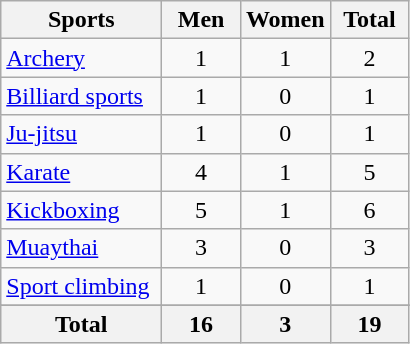<table class="wikitable sortable" style="text-align:center;">
<tr>
<th width=100>Sports</th>
<th width=45>Men</th>
<th width=45>Women</th>
<th width=45>Total</th>
</tr>
<tr>
<td align=left><a href='#'>Archery</a></td>
<td>1</td>
<td>1</td>
<td>2</td>
</tr>
<tr>
<td align=left><a href='#'>Billiard sports</a></td>
<td>1</td>
<td>0</td>
<td>1</td>
</tr>
<tr>
<td align=left><a href='#'>Ju-jitsu</a></td>
<td>1</td>
<td>0</td>
<td>1</td>
</tr>
<tr>
<td align=left><a href='#'>Karate</a></td>
<td>4</td>
<td>1</td>
<td>5</td>
</tr>
<tr>
<td align=left><a href='#'>Kickboxing</a></td>
<td>5</td>
<td>1</td>
<td>6</td>
</tr>
<tr>
<td align=left><a href='#'>Muaythai</a></td>
<td>3</td>
<td>0</td>
<td>3</td>
</tr>
<tr>
<td align=left><a href='#'>Sport climbing</a></td>
<td>1</td>
<td>0</td>
<td>1</td>
</tr>
<tr>
</tr>
<tr class="sortbottom">
<th>Total</th>
<th>16</th>
<th>3</th>
<th>19</th>
</tr>
</table>
